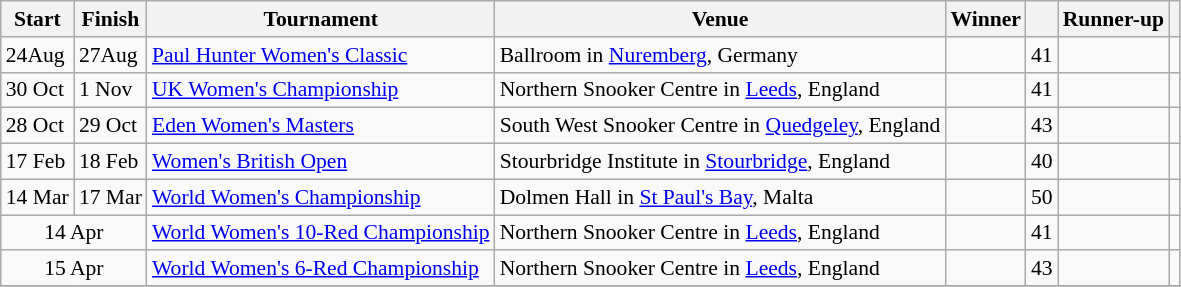<table class="wikitable" style="font-size: 90%">
<tr>
<th>Start</th>
<th>Finish</th>
<th>Tournament</th>
<th>Venue</th>
<th>Winner</th>
<th></th>
<th>Runner-up</th>
<th></th>
</tr>
<tr>
<td>24Aug</td>
<td>27Aug</td>
<td><a href='#'>Paul Hunter Women's Classic</a></td>
<td>Ballroom in <a href='#'>Nuremberg</a>, Germany</td>
<td></td>
<td style="text-align:center;">41</td>
<td></td>
<td></td>
</tr>
<tr>
<td>30 Oct</td>
<td>1 Nov</td>
<td><a href='#'>UK Women's Championship</a></td>
<td>Northern Snooker Centre in <a href='#'>Leeds</a>, England</td>
<td></td>
<td style="text-align:center;">41</td>
<td></td>
<td></td>
</tr>
<tr>
<td>28 Oct</td>
<td>29 Oct</td>
<td><a href='#'>Eden Women's Masters</a></td>
<td>South West Snooker Centre in <a href='#'>Quedgeley</a>, England</td>
<td></td>
<td style="text-align:center;">43</td>
<td></td>
<td></td>
</tr>
<tr>
<td>17 Feb</td>
<td>18 Feb</td>
<td><a href='#'>Women's British Open</a></td>
<td>Stourbridge Institute in <a href='#'>Stourbridge</a>, England</td>
<td></td>
<td style="text-align:center;">40</td>
<td></td>
<td></td>
</tr>
<tr>
<td>14 Mar</td>
<td>17 Mar</td>
<td><a href='#'>World Women's Championship</a></td>
<td>Dolmen Hall in <a href='#'>St Paul's Bay</a>, Malta</td>
<td></td>
<td style="text-align:center;">50</td>
<td></td>
<td></td>
</tr>
<tr>
<td colspan=2 style="text-align:center;">14 Apr</td>
<td><a href='#'>World Women's 10-Red Championship</a></td>
<td>Northern Snooker Centre in <a href='#'>Leeds</a>, England</td>
<td></td>
<td style="text-align:center;">41</td>
<td></td>
<td></td>
</tr>
<tr>
<td colspan=2 style="text-align:center;">15 Apr</td>
<td><a href='#'>World Women's 6-Red Championship</a></td>
<td>Northern Snooker Centre in <a href='#'>Leeds</a>, England</td>
<td></td>
<td style="text-align:center;">43</td>
<td></td>
<td></td>
</tr>
<tr>
</tr>
</table>
